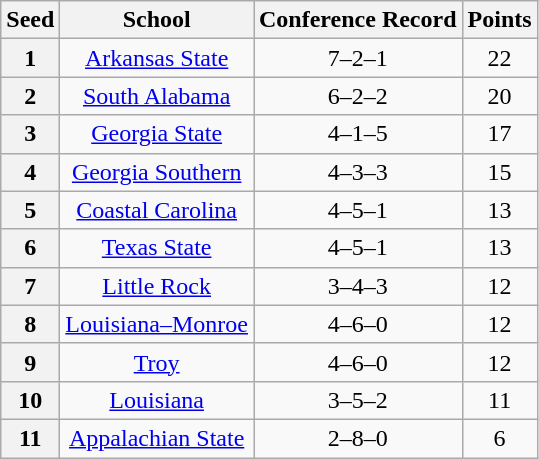<table class="wikitable" style="text-align:center">
<tr>
<th>Seed</th>
<th>School</th>
<th>Conference Record</th>
<th>Points</th>
</tr>
<tr>
<th>1</th>
<td><a href='#'>Arkansas State</a></td>
<td>7–2–1</td>
<td>22</td>
</tr>
<tr>
<th>2</th>
<td><a href='#'>South Alabama</a></td>
<td>6–2–2</td>
<td>20</td>
</tr>
<tr>
<th>3</th>
<td><a href='#'>Georgia State</a></td>
<td>4–1–5</td>
<td>17</td>
</tr>
<tr>
<th>4</th>
<td><a href='#'>Georgia Southern</a></td>
<td>4–3–3</td>
<td>15</td>
</tr>
<tr>
<th>5</th>
<td><a href='#'>Coastal Carolina</a></td>
<td>4–5–1</td>
<td>13</td>
</tr>
<tr>
<th>6</th>
<td><a href='#'>Texas State</a></td>
<td>4–5–1</td>
<td>13</td>
</tr>
<tr>
<th>7</th>
<td><a href='#'>Little Rock</a></td>
<td>3–4–3</td>
<td>12</td>
</tr>
<tr>
<th>8</th>
<td><a href='#'>Louisiana–Monroe</a></td>
<td>4–6–0</td>
<td>12</td>
</tr>
<tr>
<th>9</th>
<td><a href='#'>Troy</a></td>
<td>4–6–0</td>
<td>12</td>
</tr>
<tr>
<th>10</th>
<td><a href='#'>Louisiana</a></td>
<td>3–5–2</td>
<td>11</td>
</tr>
<tr>
<th>11</th>
<td><a href='#'>Appalachian State</a></td>
<td>2–8–0</td>
<td>6</td>
</tr>
</table>
